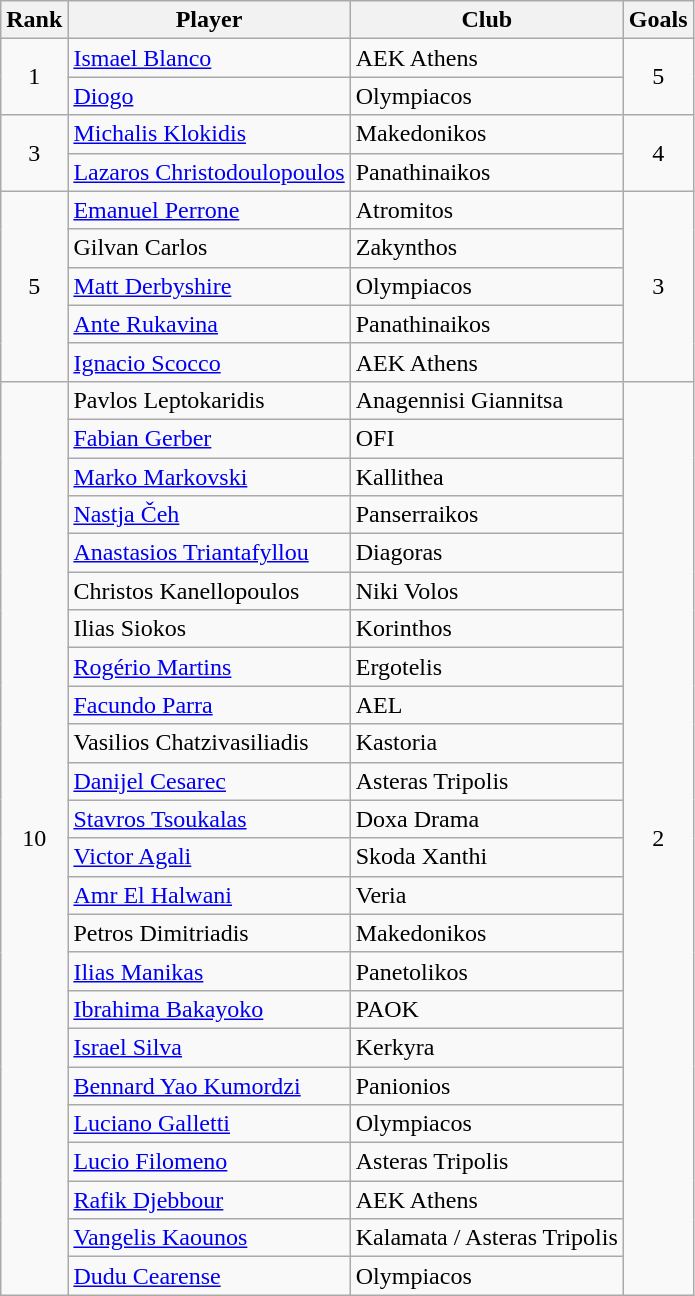<table class="wikitable sortable" style="text-align:center">
<tr>
<th>Rank</th>
<th>Player</th>
<th>Club</th>
<th>Goals</th>
</tr>
<tr>
<td rowspan=2>1</td>
<td align="left"> <a href='#'>Ismael Blanco</a></td>
<td align="left">AEK Athens</td>
<td rowspan=2>5</td>
</tr>
<tr>
<td align="left"> <a href='#'>Diogo</a></td>
<td align="left">Olympiacos</td>
</tr>
<tr>
<td rowspan=2>3</td>
<td align="left"> <a href='#'>Michalis Klokidis</a></td>
<td align="left">Makedonikos</td>
<td rowspan=2>4</td>
</tr>
<tr>
<td align="left"> <a href='#'>Lazaros Christodoulopoulos</a></td>
<td align="left">Panathinaikos</td>
</tr>
<tr>
<td rowspan=5>5</td>
<td align="left"> <a href='#'>Emanuel Perrone</a></td>
<td align="left">Atromitos</td>
<td rowspan=5>3</td>
</tr>
<tr>
<td align="left"> Gilvan Carlos</td>
<td align="left">Zakynthos</td>
</tr>
<tr>
<td align="left"> <a href='#'>Matt Derbyshire</a></td>
<td align="left">Olympiacos</td>
</tr>
<tr>
<td align="left"> <a href='#'>Ante Rukavina</a></td>
<td align="left">Panathinaikos</td>
</tr>
<tr>
<td align="left"> <a href='#'>Ignacio Scocco</a></td>
<td align="left">AEK Athens</td>
</tr>
<tr>
<td rowspan=24>10</td>
<td align="left"> Pavlos Leptokaridis</td>
<td align="left">Anagennisi Giannitsa</td>
<td rowspan=24>2</td>
</tr>
<tr>
<td align="left"> <a href='#'>Fabian Gerber</a></td>
<td align="left">OFI</td>
</tr>
<tr>
<td align="left"> <a href='#'>Marko Markovski</a></td>
<td align="left">Kallithea</td>
</tr>
<tr>
<td align="left"> <a href='#'>Nastja Čeh</a></td>
<td align="left">Panserraikos</td>
</tr>
<tr>
<td align="left"> <a href='#'>Anastasios Triantafyllou</a></td>
<td align="left">Diagoras</td>
</tr>
<tr>
<td align="left"> Christos Kanellopoulos</td>
<td align="left">Niki Volos</td>
</tr>
<tr>
<td align="left"> Ilias Siokos</td>
<td align="left">Korinthos</td>
</tr>
<tr>
<td align="left"> <a href='#'>Rogério Martins</a></td>
<td align="left">Ergotelis</td>
</tr>
<tr>
<td align="left"> <a href='#'>Facundo Parra</a></td>
<td align="left">AEL</td>
</tr>
<tr>
<td align="left"> Vasilios Chatzivasiliadis</td>
<td align="left">Kastoria</td>
</tr>
<tr>
<td align="left"> <a href='#'>Danijel Cesarec</a></td>
<td align="left">Asteras Tripolis</td>
</tr>
<tr>
<td align="left"> <a href='#'>Stavros Tsoukalas</a></td>
<td align="left">Doxa Drama</td>
</tr>
<tr>
<td align="left"> <a href='#'>Victor Agali</a></td>
<td align="left">Skoda Xanthi</td>
</tr>
<tr>
<td align="left"> <a href='#'>Amr El Halwani</a></td>
<td align="left">Veria</td>
</tr>
<tr>
<td align="left"> Petros Dimitriadis</td>
<td align="left">Makedonikos</td>
</tr>
<tr>
<td align="left"> <a href='#'>Ilias Manikas</a></td>
<td align="left">Panetolikos</td>
</tr>
<tr>
<td align="left"> <a href='#'>Ibrahima Bakayoko</a></td>
<td align="left">PAOK</td>
</tr>
<tr>
<td align="left"> <a href='#'>Israel Silva</a></td>
<td align="left">Kerkyra</td>
</tr>
<tr>
<td align="left"> <a href='#'>Bennard Yao Kumordzi</a></td>
<td align="left">Panionios</td>
</tr>
<tr>
<td align="left"> <a href='#'>Luciano Galletti</a></td>
<td align="left">Olympiacos</td>
</tr>
<tr>
<td align="left"> <a href='#'>Lucio Filomeno</a></td>
<td align="left">Asteras Tripolis</td>
</tr>
<tr>
<td align="left"> <a href='#'>Rafik Djebbour</a></td>
<td align="left">AEK Athens</td>
</tr>
<tr>
<td align="left"> <a href='#'>Vangelis Kaounos</a></td>
<td align="left">Kalamata / Asteras Tripolis</td>
</tr>
<tr>
<td align="left"> <a href='#'>Dudu Cearense</a></td>
<td align="left">Olympiacos</td>
</tr>
</table>
